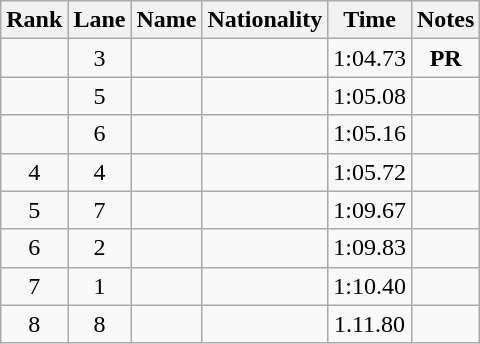<table class="wikitable sortable" style="text-align:center">
<tr>
<th>Rank</th>
<th>Lane</th>
<th>Name</th>
<th>Nationality</th>
<th>Time</th>
<th>Notes</th>
</tr>
<tr>
<td></td>
<td>3</td>
<td align=left></td>
<td align=left></td>
<td>1:04.73</td>
<td><strong>PR</strong></td>
</tr>
<tr>
<td></td>
<td>5</td>
<td align=left></td>
<td align=left></td>
<td>1:05.08</td>
<td></td>
</tr>
<tr>
<td></td>
<td>6</td>
<td align=left></td>
<td align=left></td>
<td>1:05.16</td>
<td></td>
</tr>
<tr>
<td>4</td>
<td>4</td>
<td align=left></td>
<td align=left></td>
<td>1:05.72</td>
<td></td>
</tr>
<tr>
<td>5</td>
<td>7</td>
<td align=left></td>
<td align=left></td>
<td>1:09.67</td>
<td></td>
</tr>
<tr>
<td>6</td>
<td>2</td>
<td align=left></td>
<td align=left></td>
<td>1:09.83</td>
<td></td>
</tr>
<tr>
<td>7</td>
<td>1</td>
<td align=left></td>
<td align=left></td>
<td>1:10.40</td>
<td></td>
</tr>
<tr>
<td>8</td>
<td>8</td>
<td align=left></td>
<td align=left></td>
<td>1.11.80</td>
<td></td>
</tr>
</table>
